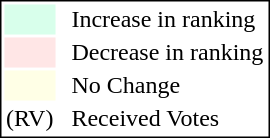<table style="border:1px solid black;">
<tr>
<td style="background:#D8FFEB; width:20px;"></td>
<td> </td>
<td>Increase in ranking</td>
</tr>
<tr>
<td style="background:#FFE6E6; width:20px;"></td>
<td> </td>
<td>Decrease in ranking</td>
</tr>
<tr>
<td style="background:#FFFFE6; width:20px;"></td>
<td> </td>
<td>No Change</td>
</tr>
<tr>
<td>(RV)</td>
<td> </td>
<td>Received Votes</td>
</tr>
</table>
